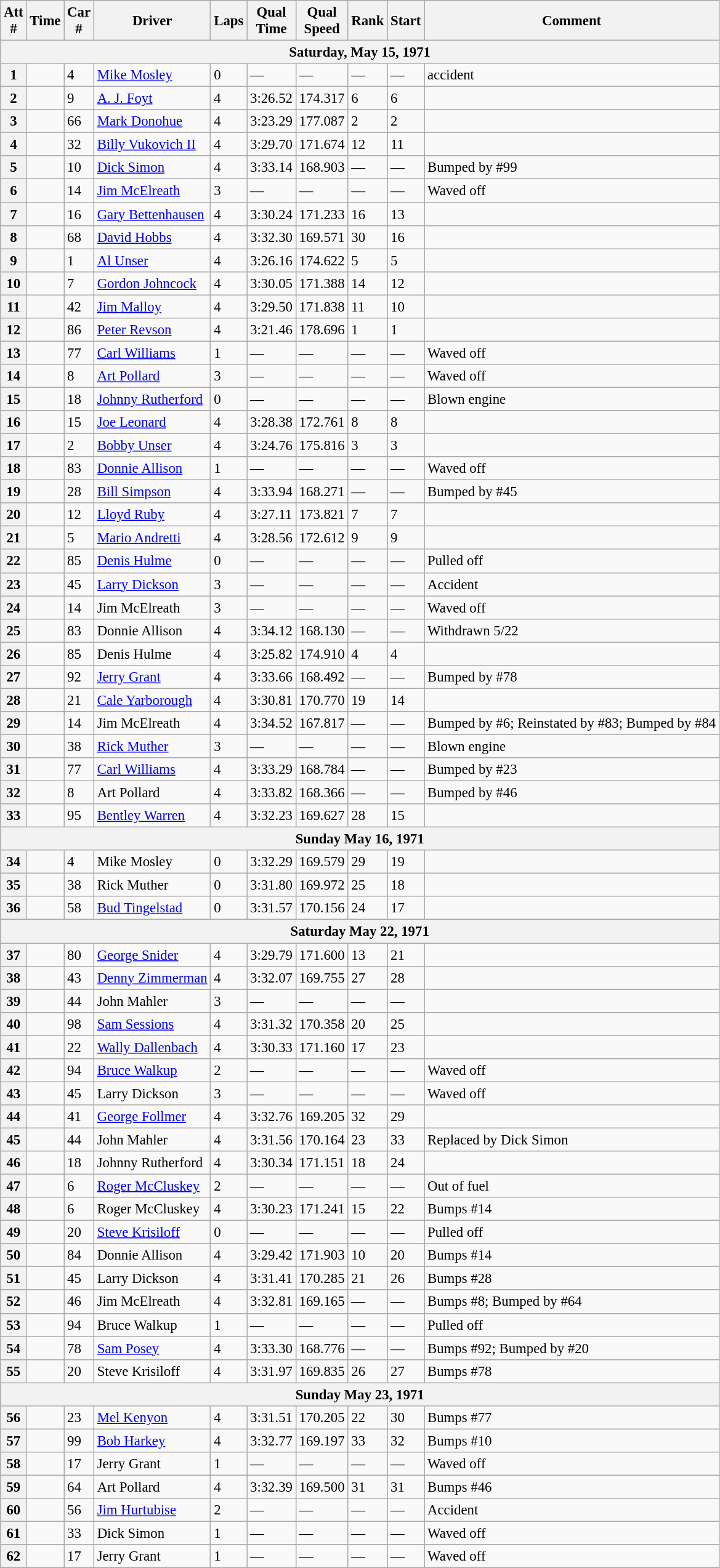<table class="wikitable" style="font-size: 95%;">
<tr>
<th>Att<br>#</th>
<th>Time</th>
<th>Car<br>#</th>
<th>Driver</th>
<th>Laps</th>
<th>Qual<br>Time</th>
<th>Qual<br>Speed</th>
<th>Rank</th>
<th>Start</th>
<th>Comment</th>
</tr>
<tr align="center">
<th colspan=10>Saturday, May 15, 1971</th>
</tr>
<tr>
<th>1</th>
<td> </td>
<td>4</td>
<td><a href='#'>Mike Mosley</a></td>
<td>0</td>
<td>—</td>
<td>—</td>
<td>—</td>
<td>—</td>
<td>accident</td>
</tr>
<tr>
<th>2</th>
<td> </td>
<td>9</td>
<td><a href='#'>A. J. Foyt</a></td>
<td>4</td>
<td>3:26.52</td>
<td>174.317</td>
<td>6</td>
<td>6</td>
<td> </td>
</tr>
<tr>
<th>3</th>
<td> </td>
<td>66</td>
<td><a href='#'>Mark Donohue</a></td>
<td>4</td>
<td>3:23.29</td>
<td>177.087</td>
<td>2</td>
<td>2</td>
<td> </td>
</tr>
<tr>
<th>4</th>
<td> </td>
<td>32</td>
<td><a href='#'>Billy Vukovich II</a></td>
<td>4</td>
<td>3:29.70</td>
<td>171.674</td>
<td>12</td>
<td>11</td>
<td> </td>
</tr>
<tr>
<th>5</th>
<td> </td>
<td>10</td>
<td><a href='#'>Dick Simon</a></td>
<td>4</td>
<td>3:33.14</td>
<td>168.903</td>
<td>—</td>
<td>—</td>
<td>Bumped by #99</td>
</tr>
<tr>
<th>6</th>
<td> </td>
<td>14</td>
<td><a href='#'>Jim McElreath</a></td>
<td>3</td>
<td>—</td>
<td>—</td>
<td>—</td>
<td>—</td>
<td>Waved off</td>
</tr>
<tr>
<th>7</th>
<td> </td>
<td>16</td>
<td><a href='#'>Gary Bettenhausen</a></td>
<td>4</td>
<td>3:30.24</td>
<td>171.233</td>
<td>16</td>
<td>13</td>
<td> </td>
</tr>
<tr>
<th>8</th>
<td> </td>
<td>68</td>
<td><a href='#'>David Hobbs</a></td>
<td>4</td>
<td>3:32.30</td>
<td>169.571</td>
<td>30</td>
<td>16</td>
<td> </td>
</tr>
<tr>
<th>9</th>
<td> </td>
<td>1</td>
<td><a href='#'>Al Unser</a></td>
<td>4</td>
<td>3:26.16</td>
<td>174.622</td>
<td>5</td>
<td>5</td>
<td> </td>
</tr>
<tr>
<th>10</th>
<td> </td>
<td>7</td>
<td><a href='#'>Gordon Johncock</a></td>
<td>4</td>
<td>3:30.05</td>
<td>171.388</td>
<td>14</td>
<td>12</td>
<td> </td>
</tr>
<tr>
<th>11</th>
<td> </td>
<td>42</td>
<td><a href='#'>Jim Malloy</a></td>
<td>4</td>
<td>3:29.50</td>
<td>171.838</td>
<td>11</td>
<td>10</td>
<td> </td>
</tr>
<tr>
<th>12</th>
<td> </td>
<td>86</td>
<td><a href='#'>Peter Revson</a></td>
<td>4</td>
<td>3:21.46</td>
<td>178.696</td>
<td>1</td>
<td>1</td>
<td> </td>
</tr>
<tr>
<th>13</th>
<td> </td>
<td>77</td>
<td><a href='#'>Carl Williams</a></td>
<td>1</td>
<td>—</td>
<td>—</td>
<td>—</td>
<td>—</td>
<td>Waved off</td>
</tr>
<tr>
<th>14</th>
<td> </td>
<td>8</td>
<td><a href='#'>Art Pollard</a></td>
<td>3</td>
<td>—</td>
<td>—</td>
<td>—</td>
<td>—</td>
<td>Waved off</td>
</tr>
<tr>
<th>15</th>
<td> </td>
<td>18</td>
<td><a href='#'>Johnny Rutherford</a></td>
<td>0</td>
<td>—</td>
<td>—</td>
<td>—</td>
<td>—</td>
<td>Blown engine</td>
</tr>
<tr>
<th>16</th>
<td> </td>
<td>15</td>
<td><a href='#'>Joe Leonard</a></td>
<td>4</td>
<td>3:28.38</td>
<td>172.761</td>
<td>8</td>
<td>8</td>
<td> </td>
</tr>
<tr>
<th>17</th>
<td> </td>
<td>2</td>
<td><a href='#'>Bobby Unser</a></td>
<td>4</td>
<td>3:24.76</td>
<td>175.816</td>
<td>3</td>
<td>3</td>
<td> </td>
</tr>
<tr>
<th>18</th>
<td> </td>
<td>83</td>
<td><a href='#'>Donnie Allison</a></td>
<td>1</td>
<td>—</td>
<td>—</td>
<td>—</td>
<td>—</td>
<td>Waved off</td>
</tr>
<tr>
<th>19</th>
<td> </td>
<td>28</td>
<td><a href='#'>Bill Simpson</a></td>
<td>4</td>
<td>3:33.94</td>
<td>168.271</td>
<td>—</td>
<td>—</td>
<td>Bumped by #45</td>
</tr>
<tr>
<th>20</th>
<td> </td>
<td>12</td>
<td><a href='#'>Lloyd Ruby</a></td>
<td>4</td>
<td>3:27.11</td>
<td>173.821</td>
<td>7</td>
<td>7</td>
<td> </td>
</tr>
<tr>
<th>21</th>
<td> </td>
<td>5</td>
<td><a href='#'>Mario Andretti</a></td>
<td>4</td>
<td>3:28.56</td>
<td>172.612</td>
<td>9</td>
<td>9</td>
<td> </td>
</tr>
<tr>
<th>22</th>
<td> </td>
<td>85</td>
<td><a href='#'>Denis Hulme</a></td>
<td>0</td>
<td>—</td>
<td>—</td>
<td>—</td>
<td>—</td>
<td>Pulled off</td>
</tr>
<tr>
<th>23</th>
<td> </td>
<td>45</td>
<td><a href='#'>Larry Dickson</a></td>
<td>3</td>
<td>—</td>
<td>—</td>
<td>—</td>
<td>—</td>
<td>Accident</td>
</tr>
<tr>
<th>24</th>
<td> </td>
<td>14</td>
<td>Jim McElreath</td>
<td>3</td>
<td>—</td>
<td>—</td>
<td>—</td>
<td>—</td>
<td>Waved off</td>
</tr>
<tr>
<th>25</th>
<td> </td>
<td>83</td>
<td>Donnie Allison</td>
<td>4</td>
<td>3:34.12</td>
<td>168.130</td>
<td>—</td>
<td>—</td>
<td>Withdrawn 5/22</td>
</tr>
<tr>
<th>26</th>
<td> </td>
<td>85</td>
<td>Denis Hulme</td>
<td>4</td>
<td>3:25.82</td>
<td>174.910</td>
<td>4</td>
<td>4</td>
<td> </td>
</tr>
<tr>
<th>27</th>
<td> </td>
<td>92</td>
<td><a href='#'>Jerry Grant</a></td>
<td>4</td>
<td>3:33.66</td>
<td>168.492</td>
<td>—</td>
<td>—</td>
<td>Bumped by #78</td>
</tr>
<tr>
<th>28</th>
<td> </td>
<td>21</td>
<td><a href='#'>Cale Yarborough</a></td>
<td>4</td>
<td>3:30.81</td>
<td>170.770</td>
<td>19</td>
<td>14</td>
<td> </td>
</tr>
<tr>
<th>29</th>
<td> </td>
<td>14</td>
<td>Jim McElreath</td>
<td>4</td>
<td>3:34.52</td>
<td>167.817</td>
<td>—</td>
<td>—</td>
<td>Bumped by #6; Reinstated by #83; Bumped by #84</td>
</tr>
<tr>
<th>30</th>
<td> </td>
<td>38</td>
<td><a href='#'>Rick Muther</a></td>
<td>3</td>
<td>—</td>
<td>—</td>
<td>—</td>
<td>—</td>
<td>Blown engine</td>
</tr>
<tr>
<th>31</th>
<td> </td>
<td>77</td>
<td><a href='#'>Carl Williams</a></td>
<td>4</td>
<td>3:33.29</td>
<td>168.784</td>
<td>—</td>
<td>—</td>
<td>Bumped by #23</td>
</tr>
<tr>
<th>32</th>
<td> </td>
<td>8</td>
<td>Art Pollard</td>
<td>4</td>
<td>3:33.82</td>
<td>168.366</td>
<td>—</td>
<td>—</td>
<td>Bumped by #46</td>
</tr>
<tr>
<th>33</th>
<td> </td>
<td>95</td>
<td><a href='#'>Bentley Warren</a></td>
<td>4</td>
<td>3:32.23</td>
<td>169.627</td>
<td>28</td>
<td>15</td>
<td> </td>
</tr>
<tr align="center">
<th colspan=10>Sunday May 16, 1971</th>
</tr>
<tr>
<th>34</th>
<td> </td>
<td>4</td>
<td>Mike Mosley</td>
<td>0</td>
<td>3:32.29</td>
<td>169.579</td>
<td>29</td>
<td>19</td>
<td> </td>
</tr>
<tr>
<th>35</th>
<td> </td>
<td>38</td>
<td>Rick Muther</td>
<td>0</td>
<td>3:31.80</td>
<td>169.972</td>
<td>25</td>
<td>18</td>
<td> </td>
</tr>
<tr>
<th>36</th>
<td> </td>
<td>58</td>
<td><a href='#'>Bud Tingelstad</a></td>
<td>0</td>
<td>3:31.57</td>
<td>170.156</td>
<td>24</td>
<td>17</td>
<td> </td>
</tr>
<tr align="center">
<th colspan=10>Saturday May 22, 1971</th>
</tr>
<tr>
<th>37</th>
<td> </td>
<td>80</td>
<td><a href='#'>George Snider</a></td>
<td>4</td>
<td>3:29.79</td>
<td>171.600</td>
<td>13</td>
<td>21</td>
<td> </td>
</tr>
<tr>
<th>38</th>
<td> </td>
<td>43</td>
<td><a href='#'>Denny Zimmerman</a></td>
<td>4</td>
<td>3:32.07</td>
<td>169.755</td>
<td>27</td>
<td>28</td>
<td> </td>
</tr>
<tr>
<th>39</th>
<td> </td>
<td>44</td>
<td>John Mahler</td>
<td>3</td>
<td>—</td>
<td>—</td>
<td>—</td>
<td>—</td>
<td> </td>
</tr>
<tr>
<th>40</th>
<td> </td>
<td>98</td>
<td><a href='#'>Sam Sessions</a></td>
<td>4</td>
<td>3:31.32</td>
<td>170.358</td>
<td>20</td>
<td>25</td>
<td> </td>
</tr>
<tr>
<th>41</th>
<td> </td>
<td>22</td>
<td><a href='#'>Wally Dallenbach</a></td>
<td>4</td>
<td>3:30.33</td>
<td>171.160</td>
<td>17</td>
<td>23</td>
<td> </td>
</tr>
<tr>
<th>42</th>
<td> </td>
<td>94</td>
<td><a href='#'>Bruce Walkup</a></td>
<td>2</td>
<td>—</td>
<td>—</td>
<td>—</td>
<td>—</td>
<td>Waved off</td>
</tr>
<tr>
<th>43</th>
<td> </td>
<td>45</td>
<td>Larry Dickson</td>
<td>3</td>
<td>—</td>
<td>—</td>
<td>—</td>
<td>—</td>
<td>Waved off</td>
</tr>
<tr>
<th>44</th>
<td> </td>
<td>41</td>
<td><a href='#'>George Follmer</a></td>
<td>4</td>
<td>3:32.76</td>
<td>169.205</td>
<td>32</td>
<td>29</td>
<td> </td>
</tr>
<tr>
<th>45</th>
<td> </td>
<td>44</td>
<td>John Mahler</td>
<td>4</td>
<td>3:31.56</td>
<td>170.164</td>
<td>23</td>
<td>33</td>
<td>Replaced by Dick Simon</td>
</tr>
<tr>
<th>46</th>
<td> </td>
<td>18</td>
<td>Johnny Rutherford</td>
<td>4</td>
<td>3:30.34</td>
<td>171.151</td>
<td>18</td>
<td>24</td>
<td> </td>
</tr>
<tr>
<th>47</th>
<td> </td>
<td>6</td>
<td><a href='#'>Roger McCluskey</a></td>
<td>2</td>
<td>—</td>
<td>—</td>
<td>—</td>
<td>—</td>
<td>Out of fuel</td>
</tr>
<tr>
<th>48</th>
<td> </td>
<td>6</td>
<td>Roger McCluskey</td>
<td>4</td>
<td>3:30.23</td>
<td>171.241</td>
<td>15</td>
<td>22</td>
<td>Bumps #14</td>
</tr>
<tr>
<th>49</th>
<td> </td>
<td>20</td>
<td><a href='#'>Steve Krisiloff</a></td>
<td>0</td>
<td>—</td>
<td>—</td>
<td>—</td>
<td>—</td>
<td>Pulled off</td>
</tr>
<tr>
<th>50</th>
<td> </td>
<td>84</td>
<td>Donnie Allison</td>
<td>4</td>
<td>3:29.42</td>
<td>171.903</td>
<td>10</td>
<td>20</td>
<td>Bumps #14</td>
</tr>
<tr>
<th>51</th>
<td> </td>
<td>45</td>
<td>Larry Dickson</td>
<td>4</td>
<td>3:31.41</td>
<td>170.285</td>
<td>21</td>
<td>26</td>
<td>Bumps #28</td>
</tr>
<tr>
<th>52</th>
<td> </td>
<td>46</td>
<td>Jim McElreath</td>
<td>4</td>
<td>3:32.81</td>
<td>169.165</td>
<td>—</td>
<td>—</td>
<td>Bumps #8; Bumped by #64</td>
</tr>
<tr>
<th>53</th>
<td> </td>
<td>94</td>
<td>Bruce Walkup</td>
<td>1</td>
<td>—</td>
<td>—</td>
<td>—</td>
<td>—</td>
<td>Pulled off</td>
</tr>
<tr>
<th>54</th>
<td> </td>
<td>78</td>
<td><a href='#'>Sam Posey</a></td>
<td>4</td>
<td>3:33.30</td>
<td>168.776</td>
<td>—</td>
<td>—</td>
<td>Bumps #92; Bumped by #20</td>
</tr>
<tr>
<th>55</th>
<td> </td>
<td>20</td>
<td>Steve Krisiloff</td>
<td>4</td>
<td>3:31.97</td>
<td>169.835</td>
<td>26</td>
<td>27</td>
<td>Bumps #78</td>
</tr>
<tr align="center">
<th colspan=10>Sunday May 23, 1971</th>
</tr>
<tr>
<th>56</th>
<td> </td>
<td>23</td>
<td><a href='#'>Mel Kenyon</a></td>
<td>4</td>
<td>3:31.51</td>
<td>170.205</td>
<td>22</td>
<td>30</td>
<td>Bumps #77</td>
</tr>
<tr>
<th>57</th>
<td> </td>
<td>99</td>
<td><a href='#'>Bob Harkey</a></td>
<td>4</td>
<td>3:32.77</td>
<td>169.197</td>
<td>33</td>
<td>32</td>
<td>Bumps #10</td>
</tr>
<tr>
<th>58</th>
<td> </td>
<td>17</td>
<td>Jerry Grant</td>
<td>1</td>
<td>—</td>
<td>—</td>
<td>—</td>
<td>—</td>
<td>Waved off</td>
</tr>
<tr>
<th>59</th>
<td> </td>
<td>64</td>
<td>Art Pollard</td>
<td>4</td>
<td>3:32.39</td>
<td>169.500</td>
<td>31</td>
<td>31</td>
<td>Bumps #46</td>
</tr>
<tr>
<th>60</th>
<td> </td>
<td>56</td>
<td><a href='#'>Jim Hurtubise</a></td>
<td>2</td>
<td>—</td>
<td>—</td>
<td>—</td>
<td>—</td>
<td>Accident</td>
</tr>
<tr>
<th>61</th>
<td> </td>
<td>33</td>
<td>Dick Simon</td>
<td>1</td>
<td>—</td>
<td>—</td>
<td>—</td>
<td>—</td>
<td>Waved off</td>
</tr>
<tr>
<th>62</th>
<td> </td>
<td>17</td>
<td>Jerry Grant</td>
<td>1</td>
<td>—</td>
<td>—</td>
<td>—</td>
<td>—</td>
<td>Waved off</td>
</tr>
</table>
